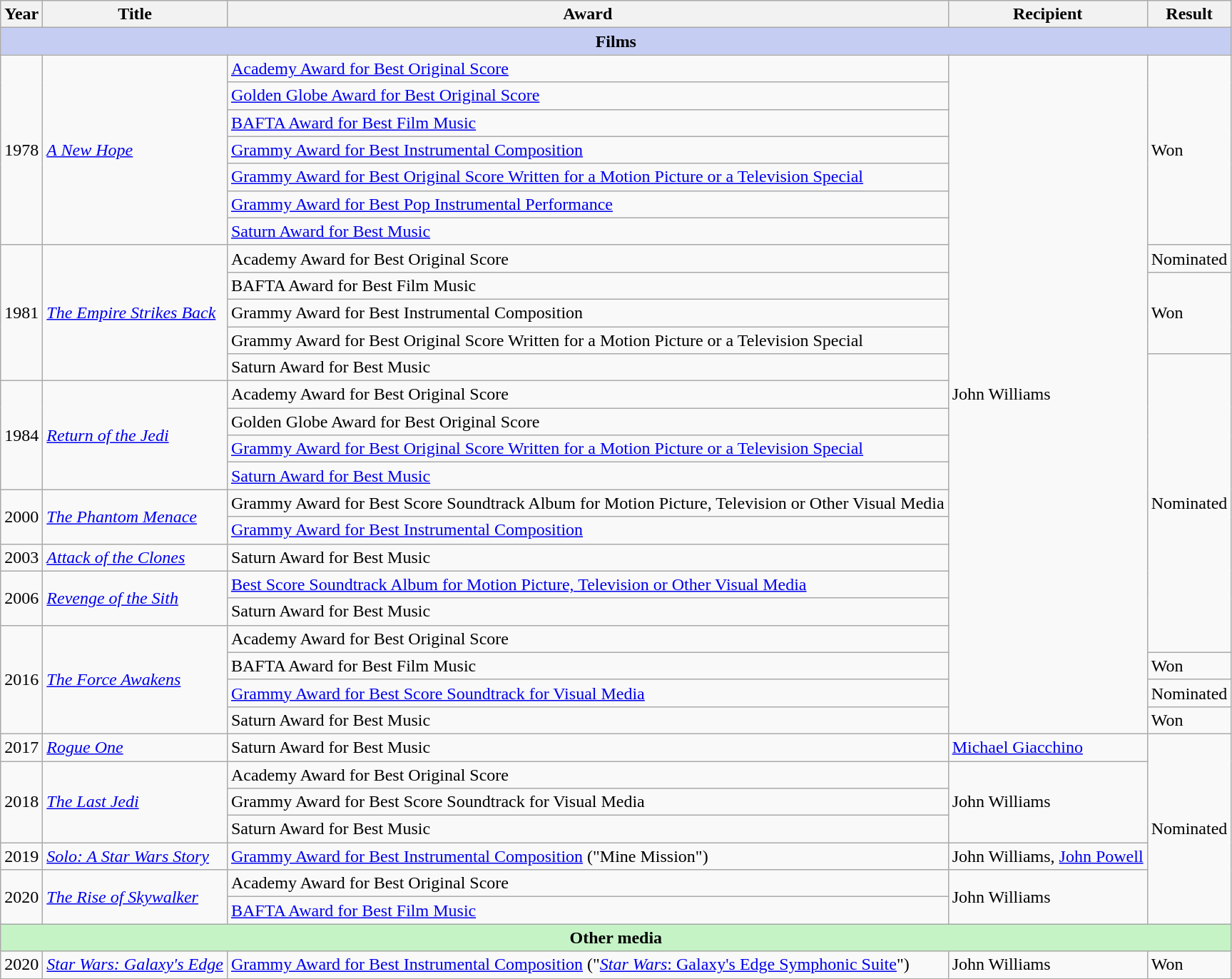<table class="wikitable">
<tr>
<th>Year</th>
<th>Title</th>
<th>Award</th>
<th>Recipient</th>
<th>Result</th>
</tr>
<tr>
<th colspan="5" style="background-color:#c5cdf3;">Films</th>
</tr>
<tr>
<td rowspan="7">1978</td>
<td rowspan="7"><em><a href='#'>A New Hope</a></em></td>
<td><a href='#'>Academy Award for Best Original Score</a></td>
<td rowspan="25">John Williams</td>
<td rowspan="7">Won</td>
</tr>
<tr>
<td><a href='#'>Golden Globe Award for Best Original Score</a></td>
</tr>
<tr>
<td><a href='#'>BAFTA Award for Best Film Music</a></td>
</tr>
<tr>
<td><a href='#'>Grammy Award for Best Instrumental Composition</a></td>
</tr>
<tr>
<td><a href='#'>Grammy Award for Best Original Score Written for a Motion Picture or a Television Special</a></td>
</tr>
<tr>
<td><a href='#'>Grammy Award for Best Pop Instrumental Performance</a></td>
</tr>
<tr>
<td><a href='#'>Saturn Award for Best Music</a></td>
</tr>
<tr>
<td rowspan="5">1981</td>
<td rowspan="5"><em><a href='#'>The Empire Strikes Back</a></em></td>
<td>Academy Award for Best Original Score</td>
<td>Nominated</td>
</tr>
<tr>
<td>BAFTA Award for Best Film Music</td>
<td rowspan="3">Won</td>
</tr>
<tr>
<td>Grammy Award for Best Instrumental Composition</td>
</tr>
<tr>
<td>Grammy Award for Best Original Score Written for a Motion Picture or a Television Special</td>
</tr>
<tr>
<td>Saturn Award for Best Music</td>
<td rowspan="11">Nominated</td>
</tr>
<tr>
<td rowspan="4">1984</td>
<td rowspan="4"><em><a href='#'>Return of the Jedi</a></em></td>
<td>Academy Award for Best Original Score</td>
</tr>
<tr>
<td>Golden Globe Award for Best Original Score</td>
</tr>
<tr>
<td><a href='#'>Grammy Award for Best Original Score Written for a Motion Picture or a Television Special</a></td>
</tr>
<tr>
<td><a href='#'>Saturn Award for Best Music</a></td>
</tr>
<tr>
<td rowspan="2">2000</td>
<td rowspan="2"><em><a href='#'>The Phantom Menace</a></em></td>
<td>Grammy Award for Best Score Soundtrack Album for Motion Picture, Television or Other Visual Media</td>
</tr>
<tr>
<td><a href='#'>Grammy Award for Best Instrumental Composition</a></td>
</tr>
<tr>
<td>2003</td>
<td><em><a href='#'>Attack of the Clones</a></em></td>
<td>Saturn Award for Best Music</td>
</tr>
<tr>
<td rowspan="2">2006</td>
<td rowspan="2"><em><a href='#'>Revenge of the Sith</a></em></td>
<td><a href='#'>Best Score Soundtrack Album for Motion Picture, Television or Other Visual Media</a></td>
</tr>
<tr>
<td>Saturn Award for Best Music</td>
</tr>
<tr>
<td rowspan="4">2016</td>
<td rowspan="4"><em><a href='#'>The Force Awakens</a></em></td>
<td>Academy Award for Best Original Score</td>
</tr>
<tr>
<td>BAFTA Award for Best Film Music</td>
<td>Won</td>
</tr>
<tr>
<td><a href='#'>Grammy Award for Best Score Soundtrack for Visual Media</a></td>
<td>Nominated</td>
</tr>
<tr>
<td>Saturn Award for Best Music</td>
<td>Won</td>
</tr>
<tr>
<td>2017</td>
<td><em><a href='#'>Rogue One</a></em></td>
<td>Saturn Award for Best Music</td>
<td><a href='#'>Michael Giacchino</a></td>
<td rowspan="7">Nominated</td>
</tr>
<tr>
<td rowspan="3">2018</td>
<td rowspan="3"><em><a href='#'>The Last Jedi</a></em></td>
<td>Academy Award for Best Original Score</td>
<td rowspan="3">John Williams</td>
</tr>
<tr>
<td>Grammy Award for Best Score Soundtrack for Visual Media</td>
</tr>
<tr>
<td>Saturn Award for Best Music</td>
</tr>
<tr>
<td>2019</td>
<td><em><a href='#'>Solo: A Star Wars Story</a></em></td>
<td><a href='#'>Grammy Award for Best Instrumental Composition</a> ("Mine Mission")</td>
<td>John Williams, <a href='#'>John Powell</a></td>
</tr>
<tr>
<td rowspan="2">2020</td>
<td rowspan="2"><em><a href='#'>The Rise of Skywalker</a></em></td>
<td>Academy Award for Best Original Score</td>
<td rowspan="2">John Williams</td>
</tr>
<tr>
<td><a href='#'>BAFTA Award for Best Film Music</a></td>
</tr>
<tr>
<th colspan="5" style="background-color:#c5f3c6;">Other media</th>
</tr>
<tr>
<td>2020</td>
<td><em><a href='#'>Star Wars: Galaxy's Edge</a></em></td>
<td><a href='#'>Grammy Award for Best Instrumental Composition</a> ("<a href='#'><em>Star Wars</em>: Galaxy's Edge Symphonic Suite</a>")</td>
<td>John Williams</td>
<td>Won</td>
</tr>
</table>
